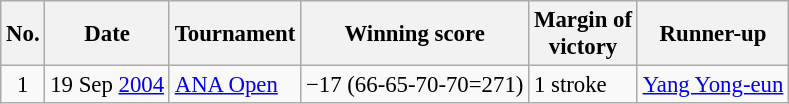<table class="wikitable" style="font-size:95%;">
<tr>
<th>No.</th>
<th>Date</th>
<th>Tournament</th>
<th>Winning score</th>
<th>Margin of<br>victory</th>
<th>Runner-up</th>
</tr>
<tr>
<td align=center>1</td>
<td align=right>19 Sep <a href='#'>2004</a></td>
<td><a href='#'>ANA Open</a></td>
<td>−17 (66-65-70-70=271)</td>
<td>1 stroke</td>
<td> <a href='#'>Yang Yong-eun</a></td>
</tr>
</table>
